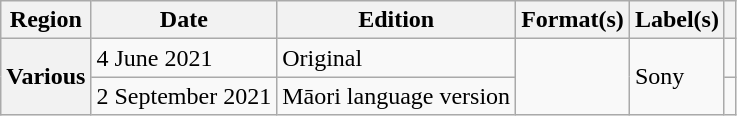<table class="wikitable plainrowheaders">
<tr>
<th scope="col">Region</th>
<th scope="col">Date</th>
<th scope="col">Edition</th>
<th scope="col">Format(s)</th>
<th scope="col">Label(s)</th>
<th scope="col"></th>
</tr>
<tr>
<th scope="row" rowspan="2">Various</th>
<td>4 June 2021</td>
<td>Original</td>
<td rowspan="2"></td>
<td rowspan="2">Sony</td>
<td align="center"></td>
</tr>
<tr>
<td>2 September 2021</td>
<td>Māori language version</td>
<td align="center"></td>
</tr>
</table>
